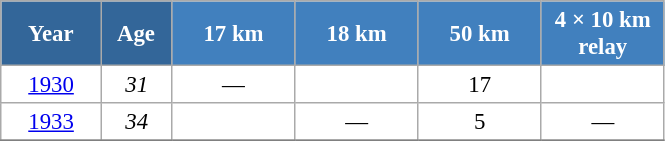<table class="wikitable" style="font-size:95%; text-align:center; border:grey solid 1px; border-collapse:collapse; background:#ffffff;">
<tr>
<th style="background-color:#369; color:white; width:60px;"> Year </th>
<th style="background-color:#369; color:white; width:40px;"> Age </th>
<th style="background-color:#4180be; color:white; width:75px;"> 17 km </th>
<th style="background-color:#4180be; color:white; width:75px;"> 18 km </th>
<th style="background-color:#4180be; color:white; width:75px;"> 50 km </th>
<th style="background-color:#4180be; color:white; width:75px;"> 4 × 10 km <br> relay </th>
</tr>
<tr>
<td><a href='#'>1930</a></td>
<td><em>31</em></td>
<td>—</td>
<td></td>
<td>17</td>
<td></td>
</tr>
<tr>
<td><a href='#'>1933</a></td>
<td><em>34</em></td>
<td></td>
<td>—</td>
<td>5</td>
<td>—</td>
</tr>
<tr>
</tr>
</table>
